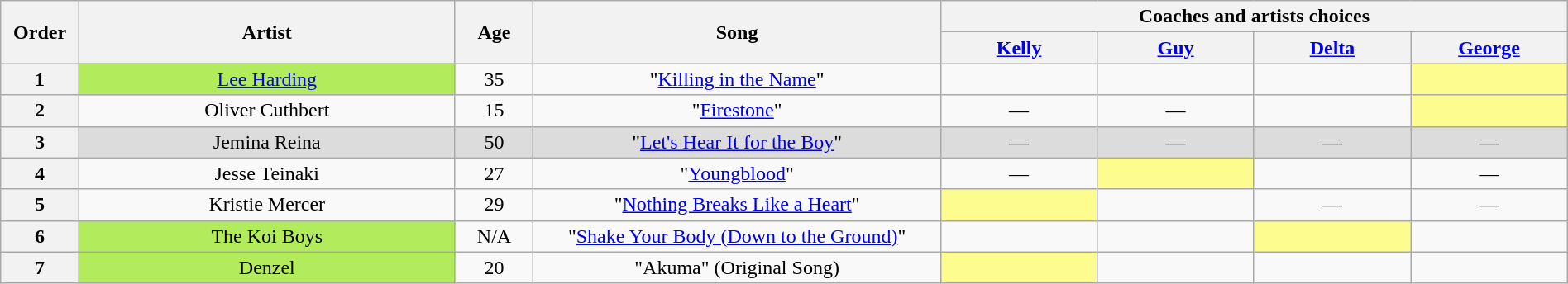<table class="wikitable" style="text-align:center; width:100%;">
<tr>
<th scope="col" rowspan="2" style="width:05%;">Order</th>
<th scope="col" rowspan="2" style="width:24%;">Artist</th>
<th scope="col" rowspan="2" style="width:05%;">Age</th>
<th scope="col" rowspan="2" style="width:26%;">Song</th>
<th colspan="4" style="width:40%;">Coaches and artists choices</th>
</tr>
<tr>
<th style="width:10%;"><a href='#'>Kelly</a></th>
<th style="width:10%;"><a href='#'>Guy</a></th>
<th style="width:10%;"><a href='#'>Delta</a></th>
<th style="width:10%;"><a href='#'>George</a></th>
</tr>
<tr>
<th>1</th>
<td style="background-color:#B2EC5D;"><a href='#'>Lee Harding</a></td>
<td>35</td>
<td>"<a href='#'>Killing in the Name</a>"</td>
<td> <strong></strong> </td>
<td> <strong></strong> </td>
<td> <strong></strong> </td>
<td style="background-color:#FDFC8F;"> <strong></strong> </td>
</tr>
<tr>
<th>2</th>
<td>Oliver Cuthbert</td>
<td>15</td>
<td>"<a href='#'>Firestone</a>"</td>
<td>—</td>
<td>—</td>
<td> <strong></strong> </td>
<td style="background-color:#FDFC8F;"> <strong></strong> </td>
</tr>
<tr>
<th>3</th>
<td style="background-color:#DCDCDC;">Jemina Reina</td>
<td style="background-color:#DCDCDC;">50</td>
<td style="background-color:#DCDCDC;">"<a href='#'>Let's Hear It for the Boy</a>"</td>
<td style="background-color:#DCDCDC;">—</td>
<td style="background-color:#DCDCDC;">—</td>
<td style="background-color:#DCDCDC;">—</td>
<td style="background-color:#DCDCDC;">—</td>
</tr>
<tr>
<th>4</th>
<td>Jesse Teinaki</td>
<td>27</td>
<td>"<a href='#'>Youngblood</a>"</td>
<td>—</td>
<td style="background-color:#FDFC8F;"> <strong></strong> </td>
<td> <strong></strong> </td>
<td>—</td>
</tr>
<tr>
<th>5</th>
<td>Kristie Mercer</td>
<td>29</td>
<td>"<a href='#'>Nothing Breaks Like a Heart</a>"</td>
<td style="background-color:#FDFC8F;"> <strong></strong> </td>
<td> <strong></strong> </td>
<td>—</td>
<td>—</td>
</tr>
<tr>
<th>6</th>
<td style="background-color:#B2EC5D;">The Koi Boys </td>
<td>N/A</td>
<td>"<a href='#'>Shake Your Body (Down to the Ground)</a>"</td>
<td> <strong></strong> </td>
<td> <strong></strong> </td>
<td style="background-color:#FDFC8F;"> <strong></strong> </td>
<td> <strong></strong> </td>
</tr>
<tr>
<th>7</th>
<td style="background-color:#B2EC5D;">Denzel</td>
<td>20</td>
<td>"Akuma" (Original Song)</td>
<td style="background-color:#FDFC8F;"> <strong></strong> </td>
<td> <strong></strong> </td>
<td> <strong></strong> </td>
<td> <strong></strong> </td>
</tr>
</table>
